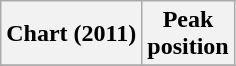<table class="wikitable sortable">
<tr>
<th>Chart (2011)</th>
<th>Peak<br>position</th>
</tr>
<tr>
</tr>
</table>
